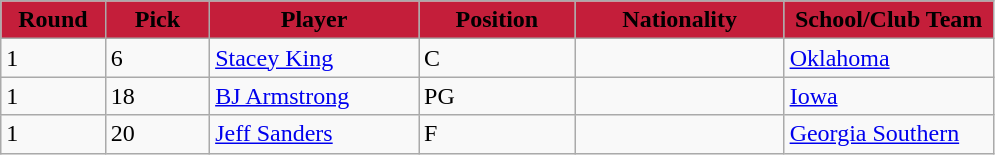<table class="wikitable sortable sortable">
<tr>
<th style="background:#C41E3A;" width="10%">Round</th>
<th style="background:#C41E3A;" width="10%">Pick</th>
<th style="background:#C41E3A;" width="20%">Player</th>
<th style="background:#C41E3A;" width="15%">Position</th>
<th style="background:#C41E3A;" width="20%">Nationality</th>
<th style="background:#C41E3A;" width="20%">School/Club Team</th>
</tr>
<tr>
<td>1</td>
<td>6</td>
<td><a href='#'>Stacey King</a></td>
<td>C</td>
<td></td>
<td><a href='#'>Oklahoma</a></td>
</tr>
<tr>
<td>1</td>
<td>18</td>
<td><a href='#'>BJ Armstrong</a></td>
<td>PG</td>
<td></td>
<td><a href='#'>Iowa</a></td>
</tr>
<tr>
<td>1</td>
<td>20</td>
<td><a href='#'>Jeff Sanders</a></td>
<td>F</td>
<td></td>
<td><a href='#'>Georgia Southern</a></td>
</tr>
</table>
